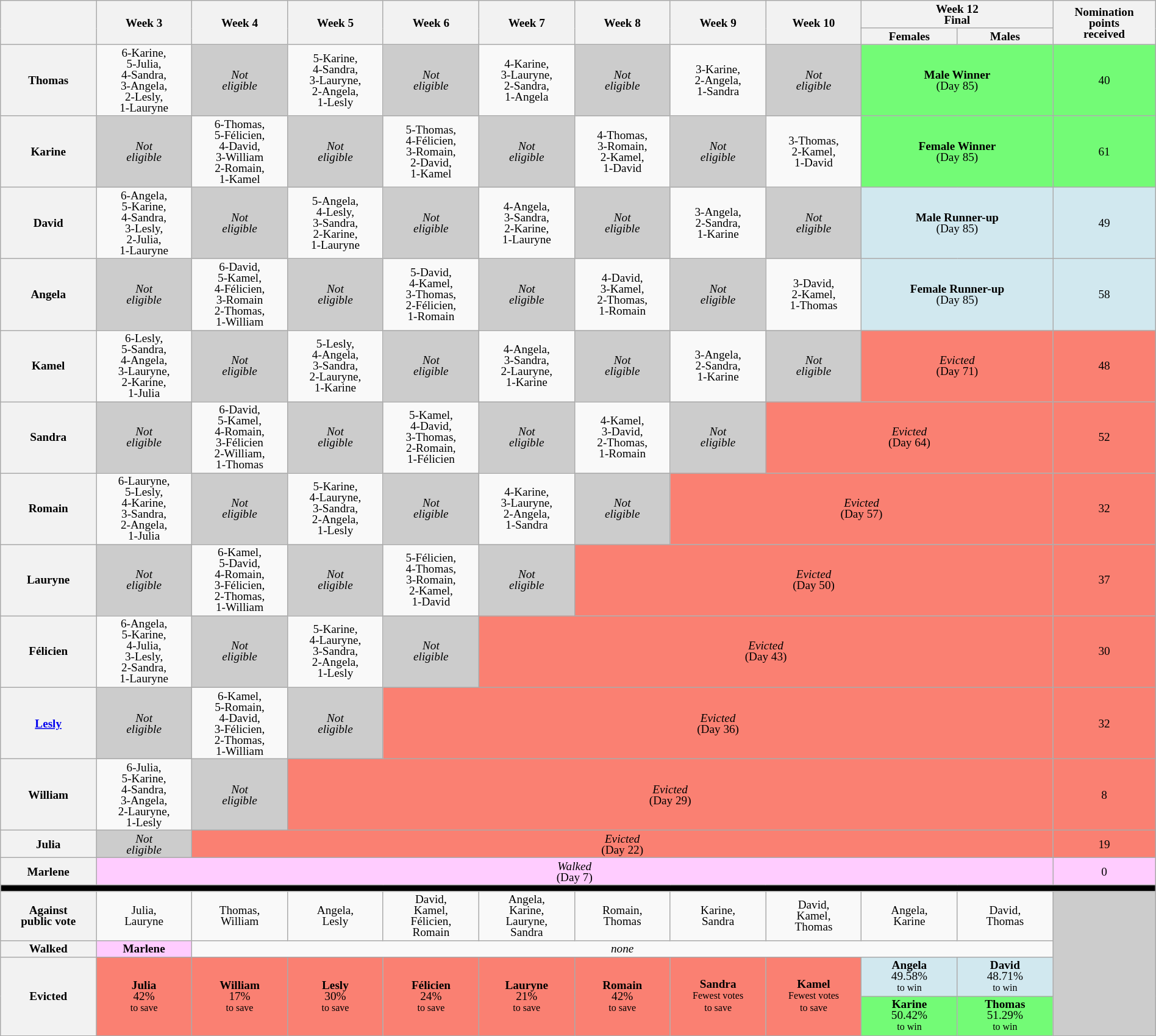<table class="wikitable" style="text-align:center; font-size:80%; line-height:12px; width:100%;">
<tr>
<th style="width:5%" rowspan="2"></th>
<th style="width:5%" rowspan="2">Week 3</th>
<th style="width:5%" rowspan="2">Week 4</th>
<th style="width:5%" rowspan="2">Week 5</th>
<th style="width:5%" rowspan="2">Week 6</th>
<th style="width:5%" rowspan="2">Week 7</th>
<th style="width:5%" rowspan="2">Week 8</th>
<th style="width:5%" rowspan="2">Week 9</th>
<th style="width:5%" rowspan="2">Week 10</th>
<th style="width:10%" colspan="2">Week 12<br>Final</th>
<th style="width:5%" rowspan="2">Nomination<br>points<br>received</th>
</tr>
<tr>
<th style="width:5%">Females</th>
<th style="width:5%">Males</th>
</tr>
<tr>
<th>Thomas</th>
<td>6-Karine,<br>5-Julia,<br>4-Sandra,<br>3-Angela,<br>2-Lesly,<br>1-Lauryne</td>
<td style="background:#CCCCCC;"><em>Not<br>eligible</em></td>
<td>5-Karine,<br>4-Sandra,<br>3-Lauryne,<br>2-Angela,<br>1-Lesly</td>
<td style="background:#CCCCCC;"><em>Not<br>eligible</em></td>
<td>4-Karine,<br>3-Lauryne,<br>2-Sandra,<br>1-Angela</td>
<td style="background:#CCCCCC;"><em>Not<br>eligible</em></td>
<td>3-Karine,<br>2-Angela,<br>1-Sandra</td>
<td style="background:#CCCCCC;"><em>Not<br>eligible</em></td>
<td style="background:#73FB76" colspan="2"><strong>Male Winner</strong><br>(Day 85)</td>
<td style="background:#73FB76;">40</td>
</tr>
<tr>
<th>Karine</th>
<td style="background:#CCCCCC;"><em>Not<br>eligible</em></td>
<td>6-Thomas,<br>5-Félicien,<br>4-David,<br>3-William<br>2-Romain,<br>1-Kamel</td>
<td style="background:#CCCCCC;"><em>Not<br>eligible</em></td>
<td>5-Thomas,<br>4-Félicien,<br>3-Romain,<br>2-David,<br>1-Kamel</td>
<td style="background:#CCCCCC;"><em>Not<br>eligible</em></td>
<td>4-Thomas,<br>3-Romain,<br>2-Kamel,<br>1-David</td>
<td style="background:#CCCCCC;"><em>Not<br>eligible</em></td>
<td>3-Thomas,<br>2-Kamel,<br>1-David</td>
<td style="background:#73FB76" colspan="2"><strong>Female Winner</strong><br>(Day 85)</td>
<td style="background:#73FB76;">61</td>
</tr>
<tr>
<th>David</th>
<td>6-Angela,<br>5-Karine,<br>4-Sandra,<br>3-Lesly,<br>2-Julia,<br>1-Lauryne</td>
<td style="background:#CCCCCC;"><em>Not<br>eligible</em></td>
<td>5-Angela,<br>4-Lesly,<br>3-Sandra,<br>2-Karine,<br>1-Lauryne</td>
<td style="background:#CCCCCC;"><em>Not<br>eligible</em></td>
<td>4-Angela,<br>3-Sandra,<br>2-Karine,<br>1-Lauryne</td>
<td style="background:#CCCCCC;"><em>Not<br>eligible</em></td>
<td>3-Angela,<br>2-Sandra,<br>1-Karine</td>
<td style="background:#CCCCCC;"><em>Not<br>eligible</em></td>
<td style="background:#D1E8EF" colspan="2"><strong>Male Runner-up</strong><br>(Day 85)</td>
<td style="background:#D1E8EF">49</td>
</tr>
<tr>
<th>Angela</th>
<td style="background:#CCCCCC;"><em>Not<br>eligible</em></td>
<td>6-David,<br>5-Kamel,<br>4-Félicien,<br>3-Romain<br>2-Thomas,<br>1-William</td>
<td style="background:#CCCCCC;"><em>Not<br>eligible</em></td>
<td>5-David,<br>4-Kamel,<br>3-Thomas,<br>2-Félicien,<br>1-Romain</td>
<td style="background:#CCCCCC;"><em>Not<br>eligible</em></td>
<td>4-David,<br>3-Kamel,<br>2-Thomas,<br>1-Romain</td>
<td style="background:#CCCCCC;"><em>Not<br>eligible</em></td>
<td>3-David,<br>2-Kamel,<br>1-Thomas</td>
<td style="background:#D1E8EF" colspan="2"><strong>Female Runner-up</strong><br>(Day 85)</td>
<td style="background:#D1E8EF">58</td>
</tr>
<tr>
<th>Kamel</th>
<td>6-Lesly,<br>5-Sandra,<br>4-Angela,<br>3-Lauryne,<br>2-Karine,<br>1-Julia</td>
<td style="background:#CCCCCC;"><em>Not<br>eligible</em></td>
<td>5-Lesly,<br>4-Angela,<br>3-Sandra,<br>2-Lauryne,<br>1-Karine</td>
<td style="background:#CCCCCC;"><em>Not<br>eligible</em></td>
<td>4-Angela,<br>3-Sandra,<br>2-Lauryne,<br>1-Karine</td>
<td style="background:#CCCCCC;"><em>Not<br>eligible</em></td>
<td>3-Angela,<br>2-Sandra,<br>1-Karine</td>
<td style="background:#CCCCCC;"><em>Not<br>eligible</em></td>
<td style="background:#FA8072;" colspan="2"><em>Evicted</em><br>(Day 71)</td>
<td style="background:#FA8072;">48</td>
</tr>
<tr>
<th>Sandra</th>
<td style="background:#CCCCCC;"><em>Not<br>eligible</em></td>
<td>6-David,<br>5-Kamel,<br>4-Romain,<br>3-Félicien<br>2-William,<br>1-Thomas</td>
<td style="background:#CCCCCC;"><em>Not<br>eligible</em></td>
<td>5-Kamel,<br>4-David,<br>3-Thomas,<br>2-Romain,<br>1-Félicien</td>
<td style="background:#CCCCCC;"><em>Not<br>eligible</em></td>
<td>4-Kamel,<br>3-David,<br>2-Thomas,<br>1-Romain</td>
<td style="background:#CCCCCC;"><em>Not<br>eligible</em></td>
<td style="background:#FA8072;" colspan="3"><em>Evicted</em><br>(Day 64)</td>
<td style="background:#FA8072;">52</td>
</tr>
<tr>
<th>Romain</th>
<td>6-Lauryne,<br>5-Lesly,<br>4-Karine,<br>3-Sandra,<br>2-Angela,<br>1-Julia</td>
<td style="background:#CCCCCC;"><em>Not<br>eligible</em></td>
<td>5-Karine,<br>4-Lauryne,<br>3-Sandra,<br>2-Angela,<br>1-Lesly</td>
<td style="background:#CCCCCC;"><em>Not<br>eligible</em></td>
<td>4-Karine,<br>3-Lauryne,<br>2-Angela,<br>1-Sandra</td>
<td style="background:#CCCCCC;"><em>Not<br>eligible</em></td>
<td style="background:#FA8072;" colspan="4"><em>Evicted</em><br>(Day 57)</td>
<td style="background:#FA8072;">32</td>
</tr>
<tr>
<th>Lauryne</th>
<td style="background:#CCCCCC;"><em>Not<br>eligible</em></td>
<td>6-Kamel,<br>5-David,<br>4-Romain,<br>3-Félicien,<br>2-Thomas,<br>1-William</td>
<td style="background:#CCCCCC;"><em>Not<br>eligible</em></td>
<td>5-Félicien,<br>4-Thomas,<br>3-Romain,<br>2-Kamel,<br>1-David</td>
<td style="background:#CCCCCC;"><em>Not<br>eligible</em></td>
<td style="background:#FA8072;" colspan="5"><em>Evicted</em><br>(Day 50)</td>
<td style="background:#FA8072;">37</td>
</tr>
<tr>
<th>Félicien</th>
<td>6-Angela,<br>5-Karine,<br>4-Julia,<br>3-Lesly,<br>2-Sandra,<br>1-Lauryne</td>
<td style="background:#CCCCCC;"><em>Not<br>eligible</em></td>
<td>5-Karine,<br>4-Lauryne,<br>3-Sandra,<br>2-Angela,<br>1-Lesly</td>
<td style="background:#CCCCCC;"><em>Not<br>eligible</em></td>
<td style="background:#FA8072;" colspan="6"><em>Evicted</em><br>(Day 43)</td>
<td style="background:#FA8072;">30</td>
</tr>
<tr>
<th><a href='#'>Lesly</a></th>
<td style="background:#CCCCCC;"><em>Not<br>eligible</em></td>
<td>6-Kamel,<br>5-Romain,<br>4-David,<br>3-Félicien,<br>2-Thomas,<br>1-William</td>
<td style="background:#CCCCCC;"><em>Not<br>eligible</em></td>
<td style="background:#FA8072;" colspan="7"><em>Evicted</em><br>(Day 36)</td>
<td style="background:#FA8072;">32</td>
</tr>
<tr>
<th>William</th>
<td>6-Julia,<br>5-Karine,<br>4-Sandra,<br>3-Angela,<br>2-Lauryne,<br>1-Lesly</td>
<td style="background:#CCCCCC;"><em>Not<br>eligible</em></td>
<td style="background:#FA8072;" colspan="8"><em>Evicted</em><br>(Day 29)</td>
<td style="background:#FA8072;">8</td>
</tr>
<tr>
<th>Julia</th>
<td style="background:#CCCCCC;"><em>Not<br>eligible</em></td>
<td style="background:#FA8072;" colspan="9"><em>Evicted</em><br>(Day 22)</td>
<td style="background:#FA8072;">19</td>
</tr>
<tr>
<th>Marlene</th>
<td style="background:#FFCCFF;" colspan="10"><em>Walked</em><br>(Day 7)</td>
<td style="background:#FFCCFF;">0</td>
</tr>
<tr>
<td style="background:#000;" colspan="12"></td>
</tr>
<tr>
<th>Against<br>public vote</th>
<td>Julia,<br>Lauryne</td>
<td>Thomas,<br>William</td>
<td>Angela,<br>Lesly</td>
<td>David,<br>Kamel,<br>Félicien,<br>Romain</td>
<td>Angela,<br>Karine,<br>Lauryne,<br>Sandra</td>
<td>Romain,<br>Thomas</td>
<td>Karine,<br>Sandra</td>
<td>David,<br>Kamel,<br>Thomas</td>
<td>Angela,<br>Karine</td>
<td>David,<br>Thomas</td>
<td style="background:#CCC" rowspan="4"></td>
</tr>
<tr>
<th>Walked</th>
<td style="background:#FFCCFF"><strong>Marlene</strong></td>
<td colspan="9"><em>none</em></td>
</tr>
<tr>
<th rowspan="2">Evicted</th>
<td style="background:#FA8072" rowspan="2"><strong>Julia</strong><br>42%<br><small>to save</small></td>
<td style="background:#FA8072" rowspan="2"><strong>William</strong><br>17%<br><small>to save</small></td>
<td style="background:#FA8072" rowspan="2"><strong>Lesly</strong><br>30%<br><small>to save</small></td>
<td style="background:#FA8072" rowspan="2"><strong>Félicien</strong><br>24%<br><small>to save</small></td>
<td style="background:#FA8072" rowspan="2"><strong>Lauryne</strong><br>21%<br><small>to save</small></td>
<td style="background:#FA8072" rowspan="2"><strong>Romain</strong><br>42%<br><small>to save</small></td>
<td style="background:#FA8072" rowspan="2"><strong>Sandra</strong><br><small>Fewest votes<br>to save</small></td>
<td style="background:#FA8072" rowspan="2"><strong>Kamel</strong><br><small>Fewest votes<br>to save</small></td>
<td style="background:#D1E8EF"><strong>Angela</strong><br>49.58%<br><small>to win</small></td>
<td style="background:#D1E8EF"><strong>David</strong><br>48.71%<br><small>to win</small></td>
</tr>
<tr>
<td style="background:#73FB76"><strong>Karine</strong><br>50.42%<br><small>to win</small></td>
<td style="background:#73FB76"><strong>Thomas</strong><br>51.29%<br><small>to win</small></td>
</tr>
</table>
